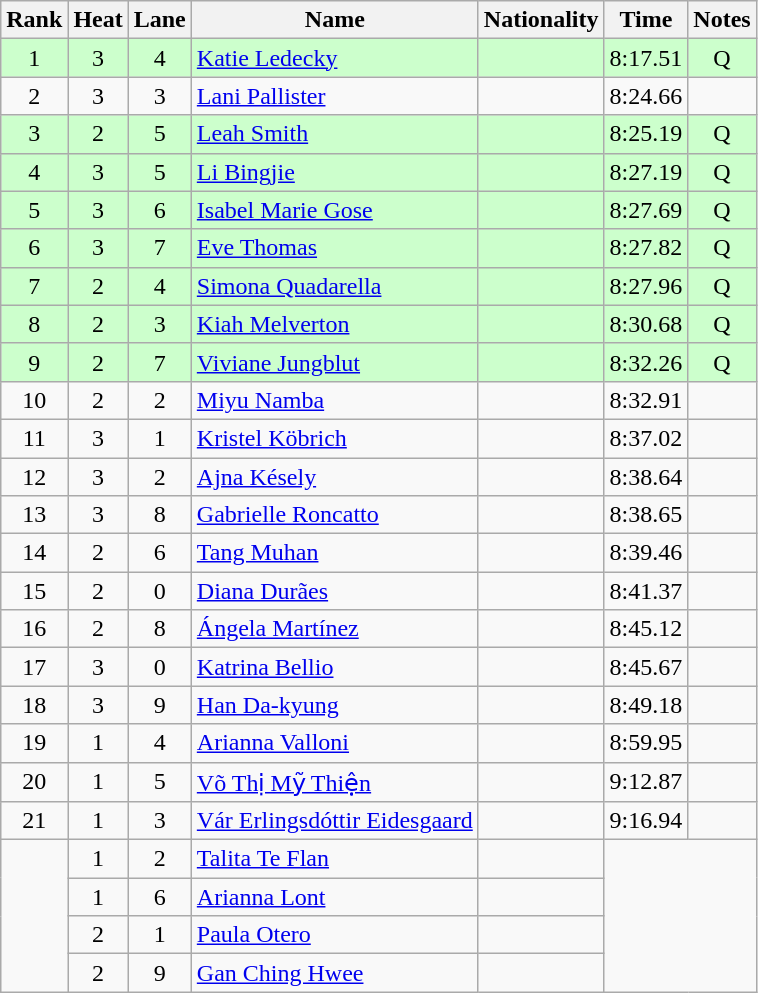<table class="wikitable sortable" style="text-align:center">
<tr>
<th>Rank</th>
<th>Heat</th>
<th>Lane</th>
<th>Name</th>
<th>Nationality</th>
<th>Time</th>
<th>Notes</th>
</tr>
<tr bgcolor=ccffcc>
<td>1</td>
<td>3</td>
<td>4</td>
<td align=left><a href='#'>Katie Ledecky</a></td>
<td align=left></td>
<td>8:17.51</td>
<td>Q</td>
</tr>
<tr>
<td>2</td>
<td>3</td>
<td>3</td>
<td align=left><a href='#'>Lani Pallister</a></td>
<td align=left></td>
<td>8:24.66</td>
<td></td>
</tr>
<tr bgcolor=ccffcc>
<td>3</td>
<td>2</td>
<td>5</td>
<td align=left><a href='#'>Leah Smith</a></td>
<td align=left></td>
<td>8:25.19</td>
<td>Q</td>
</tr>
<tr bgcolor=ccffcc>
<td>4</td>
<td>3</td>
<td>5</td>
<td align=left><a href='#'>Li Bingjie</a></td>
<td align=left></td>
<td>8:27.19</td>
<td>Q</td>
</tr>
<tr bgcolor=ccffcc>
<td>5</td>
<td>3</td>
<td>6</td>
<td align=left><a href='#'>Isabel Marie Gose</a></td>
<td align=left></td>
<td>8:27.69</td>
<td>Q</td>
</tr>
<tr bgcolor=ccffcc>
<td>6</td>
<td>3</td>
<td>7</td>
<td align=left><a href='#'>Eve Thomas</a></td>
<td align=left></td>
<td>8:27.82</td>
<td>Q</td>
</tr>
<tr bgcolor=ccffcc>
<td>7</td>
<td>2</td>
<td>4</td>
<td align=left><a href='#'>Simona Quadarella</a></td>
<td align=left></td>
<td>8:27.96</td>
<td>Q</td>
</tr>
<tr bgcolor=ccffcc>
<td>8</td>
<td>2</td>
<td>3</td>
<td align=left><a href='#'>Kiah Melverton</a></td>
<td align=left></td>
<td>8:30.68</td>
<td>Q</td>
</tr>
<tr bgcolor=ccffcc>
<td>9</td>
<td>2</td>
<td>7</td>
<td align=left><a href='#'>Viviane Jungblut</a></td>
<td align=left></td>
<td>8:32.26</td>
<td>Q</td>
</tr>
<tr>
<td>10</td>
<td>2</td>
<td>2</td>
<td align=left><a href='#'>Miyu Namba</a></td>
<td align=left></td>
<td>8:32.91</td>
<td></td>
</tr>
<tr>
<td>11</td>
<td>3</td>
<td>1</td>
<td align=left><a href='#'>Kristel Köbrich</a></td>
<td align=left></td>
<td>8:37.02</td>
<td></td>
</tr>
<tr>
<td>12</td>
<td>3</td>
<td>2</td>
<td align=left><a href='#'>Ajna Késely</a></td>
<td align=left></td>
<td>8:38.64</td>
<td></td>
</tr>
<tr>
<td>13</td>
<td>3</td>
<td>8</td>
<td align=left><a href='#'>Gabrielle Roncatto</a></td>
<td align=left></td>
<td>8:38.65</td>
<td></td>
</tr>
<tr>
<td>14</td>
<td>2</td>
<td>6</td>
<td align=left><a href='#'>Tang Muhan</a></td>
<td align=left></td>
<td>8:39.46</td>
<td></td>
</tr>
<tr>
<td>15</td>
<td>2</td>
<td>0</td>
<td align=left><a href='#'>Diana Durães</a></td>
<td align=left></td>
<td>8:41.37</td>
<td></td>
</tr>
<tr>
<td>16</td>
<td>2</td>
<td>8</td>
<td align=left><a href='#'>Ángela Martínez</a></td>
<td align=left></td>
<td>8:45.12</td>
<td></td>
</tr>
<tr>
<td>17</td>
<td>3</td>
<td>0</td>
<td align=left><a href='#'>Katrina Bellio</a></td>
<td align=left></td>
<td>8:45.67</td>
<td></td>
</tr>
<tr>
<td>18</td>
<td>3</td>
<td>9</td>
<td align=left><a href='#'>Han Da-kyung</a></td>
<td align=left></td>
<td>8:49.18</td>
<td></td>
</tr>
<tr>
<td>19</td>
<td>1</td>
<td>4</td>
<td align=left><a href='#'>Arianna Valloni</a></td>
<td align=left></td>
<td>8:59.95</td>
<td></td>
</tr>
<tr>
<td>20</td>
<td>1</td>
<td>5</td>
<td align=left><a href='#'>Võ Thị Mỹ Thiện</a></td>
<td align=left></td>
<td>9:12.87</td>
<td></td>
</tr>
<tr>
<td>21</td>
<td>1</td>
<td>3</td>
<td align=left><a href='#'>Vár Erlingsdóttir Eidesgaard</a></td>
<td align=left></td>
<td>9:16.94</td>
<td></td>
</tr>
<tr>
<td rowspan=4></td>
<td>1</td>
<td>2</td>
<td align=left><a href='#'>Talita Te Flan</a></td>
<td align=left></td>
<td colspan=2 rowspan=4></td>
</tr>
<tr>
<td>1</td>
<td>6</td>
<td align=left><a href='#'>Arianna Lont</a></td>
<td align=left></td>
</tr>
<tr>
<td>2</td>
<td>1</td>
<td align=left><a href='#'>Paula Otero</a></td>
<td align=left></td>
</tr>
<tr>
<td>2</td>
<td>9</td>
<td align=left><a href='#'>Gan Ching Hwee</a></td>
<td align=left></td>
</tr>
</table>
